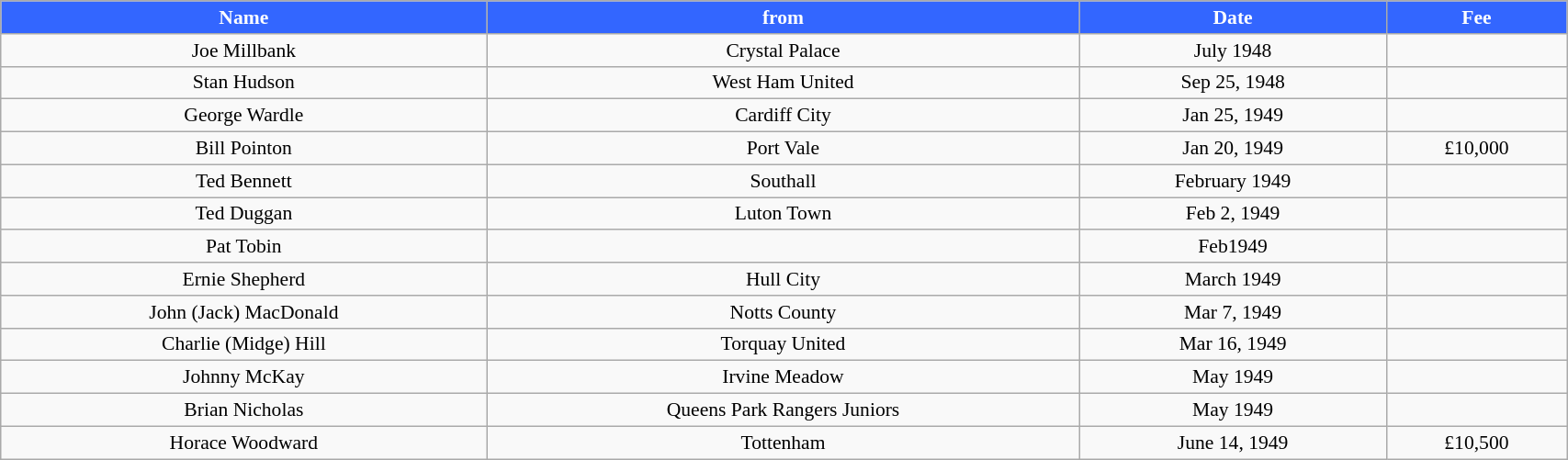<table class="wikitable" style="text-align:center; font-size:90%; width:90%;">
<tr>
<th style="background:#3366ff; color:#FFFFFF; text-align:center;"><strong>Name</strong></th>
<th style="background:#3366ff; color:#FFFFFF; text-align:center;">from</th>
<th style="background:#3366ff; color:#FFFFFF; text-align:center;">Date</th>
<th style="background:#3366ff; color:#FFFFFF; text-align:center;">Fee</th>
</tr>
<tr>
<td>Joe Millbank</td>
<td>Crystal Palace</td>
<td>July 1948</td>
<td></td>
</tr>
<tr>
<td>Stan Hudson</td>
<td>West Ham United</td>
<td>Sep 25, 1948</td>
<td></td>
</tr>
<tr>
<td>George Wardle</td>
<td>Cardiff City</td>
<td>Jan 25, 1949</td>
<td></td>
</tr>
<tr>
<td>Bill Pointon</td>
<td>Port Vale</td>
<td>Jan 20, 1949</td>
<td>£10,000</td>
</tr>
<tr>
<td>Ted Bennett</td>
<td>Southall</td>
<td>February 1949</td>
<td></td>
</tr>
<tr>
<td>Ted Duggan</td>
<td>Luton Town</td>
<td>Feb 2, 1949</td>
<td></td>
</tr>
<tr>
<td>Pat Tobin</td>
<td></td>
<td>Feb1949</td>
<td></td>
</tr>
<tr>
<td>Ernie Shepherd</td>
<td>Hull City</td>
<td>March 1949</td>
<td></td>
</tr>
<tr>
<td>John (Jack) MacDonald</td>
<td>Notts County</td>
<td>Mar 7, 1949</td>
<td></td>
</tr>
<tr>
<td>Charlie (Midge) Hill</td>
<td>Torquay United</td>
<td>Mar 16, 1949</td>
<td></td>
</tr>
<tr>
<td>Johnny McKay</td>
<td>Irvine Meadow</td>
<td>May 1949</td>
<td></td>
</tr>
<tr>
<td>Brian Nicholas</td>
<td>Queens Park Rangers Juniors</td>
<td>May 1949</td>
<td></td>
</tr>
<tr>
<td>Horace Woodward</td>
<td>Tottenham</td>
<td>June 14, 1949</td>
<td>£10,500</td>
</tr>
</table>
